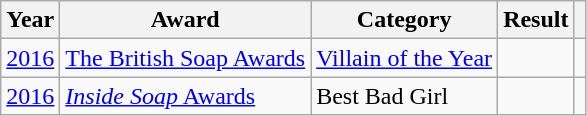<table class="wikitable">
<tr>
<th>Year</th>
<th>Award</th>
<th>Category</th>
<th>Result</th>
<th></th>
</tr>
<tr>
<td><a href='#'>2016</a></td>
<td><a href='#'>The British Soap Awards</a></td>
<td><a href='#'>Villain of the Year</a></td>
<td></td>
<td align="center"></td>
</tr>
<tr>
<td><a href='#'>2016</a></td>
<td><a href='#'><em>Inside Soap</em> Awards</a></td>
<td>Best Bad Girl</td>
<td></td>
<td align="center"></td>
</tr>
</table>
